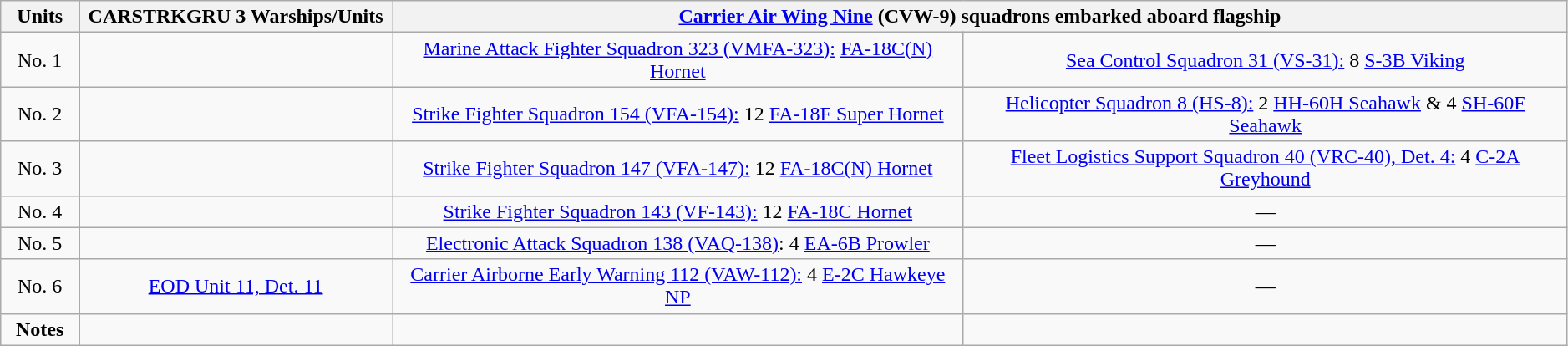<table class="wikitable"  style="text-align:center; width:99%;">
<tr>
<th style="width:5%;">Units</th>
<th style="width:20%; text-align:center;">CARSTRKGRU 3 Warships/Units</th>
<th colspan="2" style="text-align:center;"><a href='#'>Carrier Air Wing Nine</a> (CVW-9) squadrons embarked aboard flagship </th>
</tr>
<tr>
<td>No. 1</td>
<td></td>
<td><a href='#'>Marine Attack Fighter Squadron 323 (VMFA-323):</a> <a href='#'>FA-18C(N) Hornet</a></td>
<td><a href='#'>Sea Control Squadron 31 (VS-31):</a> 8 <a href='#'>S-3B Viking</a></td>
</tr>
<tr>
<td>No. 2</td>
<td></td>
<td><a href='#'>Strike Fighter Squadron 154 (VFA-154):</a> 12 <a href='#'>FA-18F Super Hornet</a></td>
<td><a href='#'>Helicopter Squadron 8 (HS-8):</a> 2 <a href='#'>HH-60H Seahawk</a> & 4 <a href='#'>SH-60F Seahawk</a></td>
</tr>
<tr>
<td>No. 3</td>
<td></td>
<td><a href='#'>Strike Fighter Squadron 147 (VFA-147):</a> 12 <a href='#'> FA-18C(N) Hornet</a></td>
<td><a href='#'>Fleet Logistics Support Squadron 40 (VRC-40), Det. 4:</a> 4 <a href='#'>C-2A Greyhound</a></td>
</tr>
<tr>
<td>No. 4</td>
<td></td>
<td><a href='#'>Strike Fighter Squadron 143 (VF-143):</a> 12 <a href='#'>FA-18C Hornet</a></td>
<td>—</td>
</tr>
<tr>
<td>No. 5</td>
<td></td>
<td><a href='#'>Electronic Attack Squadron 138 (VAQ-138)</a>:  4 <a href='#'>EA-6B Prowler</a></td>
<td>—</td>
</tr>
<tr>
<td>No. 6</td>
<td><a href='#'>EOD Unit 11, Det. 11</a></td>
<td><a href='#'>Carrier Airborne Early Warning 112 (VAW-112):</a> 4 <a href='#'>E-2C Hawkeye NP</a></td>
<td>—</td>
</tr>
<tr>
<td><strong>Notes</strong></td>
<td></td>
<td></td>
<td></td>
</tr>
</table>
